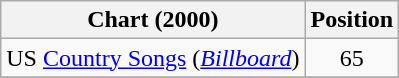<table class="wikitable">
<tr>
<th scope="col">Chart (2000)</th>
<th scope="col">Position</th>
</tr>
<tr>
<td>US <a href='#'>Country Songs</a> (<em><a href='#'>Billboard</a></em>)</td>
<td align="center">65</td>
</tr>
<tr>
</tr>
</table>
